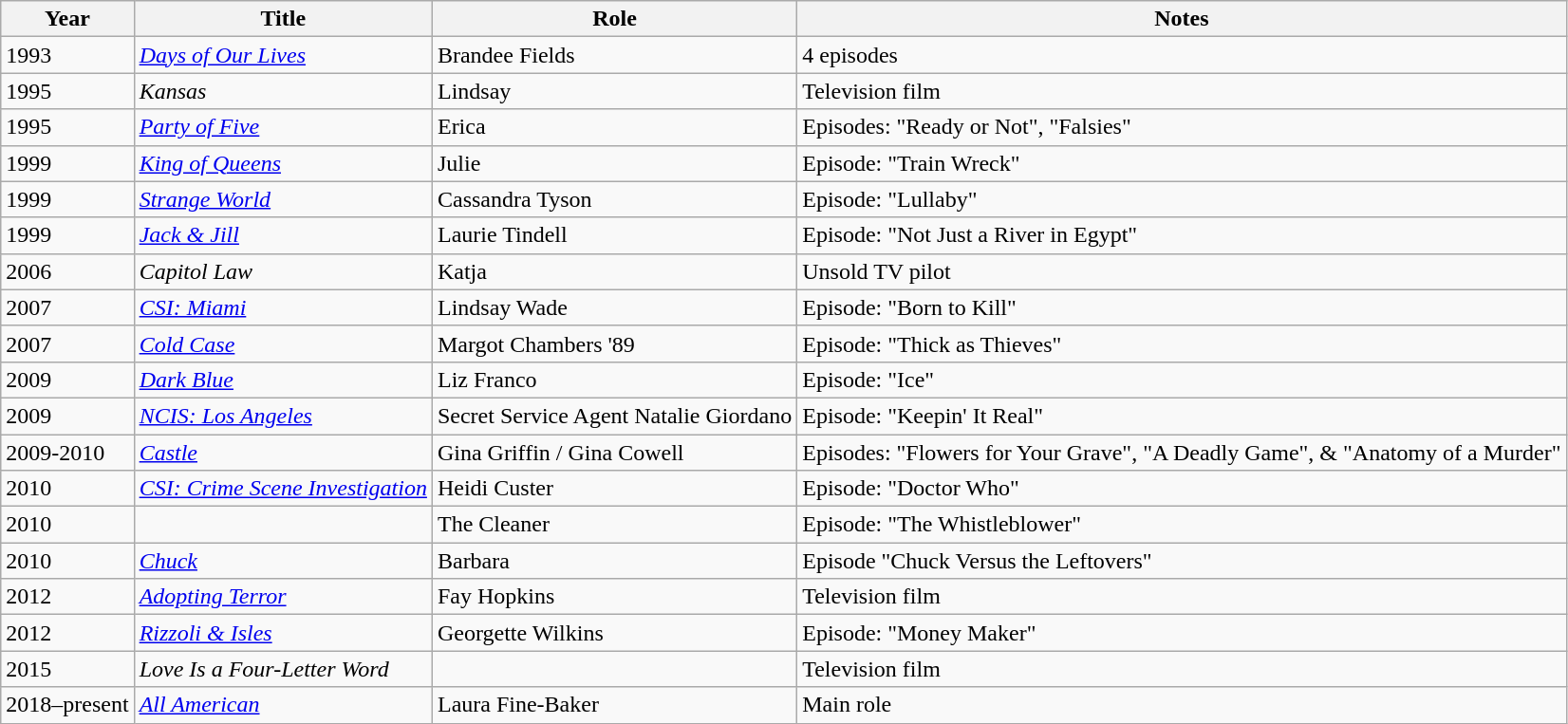<table class="wikitable sortable">
<tr>
<th>Year</th>
<th>Title</th>
<th>Role</th>
<th class="unsortable">Notes</th>
</tr>
<tr>
<td>1993</td>
<td><em><a href='#'>Days of Our Lives</a></em></td>
<td>Brandee Fields</td>
<td>4 episodes</td>
</tr>
<tr>
<td>1995</td>
<td><em>Kansas</em></td>
<td>Lindsay</td>
<td>Television film</td>
</tr>
<tr>
<td>1995</td>
<td><em><a href='#'>Party of Five</a></em></td>
<td>Erica</td>
<td>Episodes: "Ready or Not", "Falsies"</td>
</tr>
<tr>
<td>1999</td>
<td><em><a href='#'>King of Queens</a></em></td>
<td>Julie</td>
<td>Episode: "Train Wreck"</td>
</tr>
<tr>
<td>1999</td>
<td><em><a href='#'>Strange World</a></em></td>
<td>Cassandra Tyson</td>
<td>Episode: "Lullaby"</td>
</tr>
<tr>
<td>1999</td>
<td><em><a href='#'>Jack & Jill</a></em></td>
<td>Laurie Tindell</td>
<td>Episode: "Not Just a River in Egypt"</td>
</tr>
<tr>
<td>2006</td>
<td><em>Capitol Law</em></td>
<td>Katja</td>
<td>Unsold TV pilot</td>
</tr>
<tr>
<td>2007</td>
<td><em><a href='#'>CSI: Miami</a></em></td>
<td>Lindsay Wade</td>
<td>Episode: "Born to Kill"</td>
</tr>
<tr>
<td>2007</td>
<td><em><a href='#'>Cold Case</a></em></td>
<td>Margot Chambers '89</td>
<td>Episode: "Thick as Thieves"</td>
</tr>
<tr>
<td>2009</td>
<td><em><a href='#'>Dark Blue</a></em></td>
<td>Liz Franco</td>
<td>Episode: "Ice"</td>
</tr>
<tr>
<td>2009</td>
<td><em><a href='#'>NCIS: Los Angeles</a></em></td>
<td>Secret Service Agent Natalie Giordano</td>
<td>Episode: "Keepin' It Real"</td>
</tr>
<tr>
<td>2009-2010</td>
<td><em><a href='#'>Castle</a></em></td>
<td>Gina Griffin / Gina Cowell</td>
<td>Episodes: "Flowers for Your Grave", "A Deadly Game", & "Anatomy of a Murder"</td>
</tr>
<tr>
<td>2010</td>
<td><em><a href='#'>CSI: Crime Scene Investigation</a></em></td>
<td>Heidi Custer</td>
<td>Episode: "Doctor Who"</td>
</tr>
<tr>
<td>2010</td>
<td><em></em></td>
<td>The Cleaner</td>
<td>Episode: "The Whistleblower"</td>
</tr>
<tr>
<td>2010</td>
<td><em><a href='#'>Chuck</a></em></td>
<td>Barbara</td>
<td>Episode "Chuck Versus the Leftovers"</td>
</tr>
<tr>
<td>2012</td>
<td><em><a href='#'>Adopting Terror</a></em></td>
<td>Fay Hopkins</td>
<td>Television film</td>
</tr>
<tr>
<td>2012</td>
<td><em><a href='#'>Rizzoli & Isles</a></em></td>
<td>Georgette Wilkins</td>
<td>Episode: "Money Maker"</td>
</tr>
<tr>
<td>2015</td>
<td><em>Love Is a Four-Letter Word</em></td>
<td></td>
<td>Television film</td>
</tr>
<tr>
<td>2018–present</td>
<td><em><a href='#'>All American</a></em></td>
<td>Laura Fine-Baker</td>
<td>Main role</td>
</tr>
</table>
